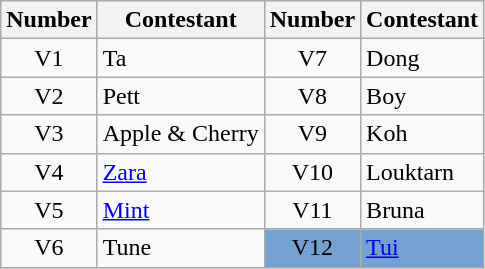<table class="wikitable">
<tr>
<th>Number</th>
<th>Contestant</th>
<th>Number</th>
<th>Contestant</th>
</tr>
<tr>
<td style="text-align:center;">V1</td>
<td>Ta</td>
<td style="text-align:center;">V7</td>
<td>Dong</td>
</tr>
<tr>
<td style="text-align:center;">V2</td>
<td>Pett</td>
<td style="text-align:center;">V8</td>
<td>Boy</td>
</tr>
<tr>
<td style="text-align:center;">V3</td>
<td>Apple & Cherry</td>
<td style="text-align:center;">V9</td>
<td>Koh</td>
</tr>
<tr>
<td style="text-align:center;">V4</td>
<td><a href='#'>Zara</a></td>
<td style="text-align:center;">V10</td>
<td>Louktarn</td>
</tr>
<tr>
<td style="text-align:center;">V5</td>
<td><a href='#'>Mint</a></td>
<td style="text-align:center;">V11</td>
<td>Bruna</td>
</tr>
<tr>
<td style="text-align:center;">V6</td>
<td>Tune</td>
<td style="background:#75a1d0; text-align:center;">V12</td>
<td style="background:#75a1d0;"><a href='#'>Tui</a></td>
</tr>
</table>
